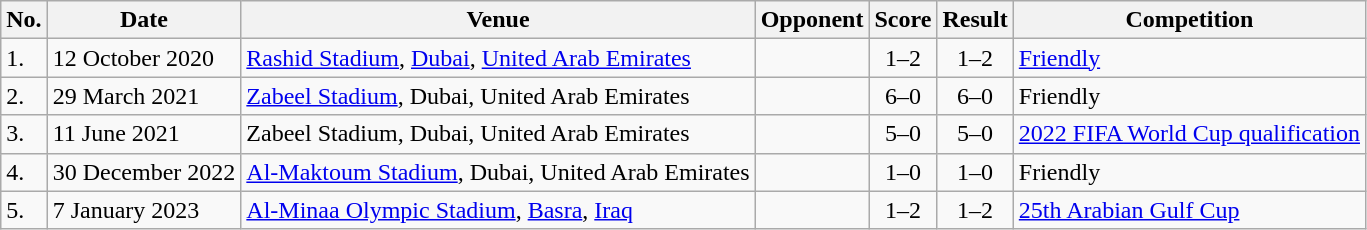<table class="wikitable" style="font-size:100%;">
<tr>
<th>No.</th>
<th>Date</th>
<th>Venue</th>
<th>Opponent</th>
<th>Score</th>
<th>Result</th>
<th>Competition</th>
</tr>
<tr>
<td>1.</td>
<td>12 October 2020</td>
<td><a href='#'>Rashid Stadium</a>, <a href='#'>Dubai</a>, <a href='#'>United Arab Emirates</a></td>
<td></td>
<td align="center">1–2</td>
<td align="center">1–2</td>
<td><a href='#'>Friendly</a></td>
</tr>
<tr>
<td>2.</td>
<td>29 March 2021</td>
<td><a href='#'>Zabeel Stadium</a>, Dubai, United Arab Emirates</td>
<td></td>
<td align="center">6–0</td>
<td align="center">6–0</td>
<td>Friendly</td>
</tr>
<tr>
<td>3.</td>
<td>11 June 2021</td>
<td>Zabeel Stadium, Dubai, United Arab Emirates</td>
<td></td>
<td align="center">5–0</td>
<td align="center">5–0</td>
<td><a href='#'>2022 FIFA World Cup qualification</a></td>
</tr>
<tr>
<td>4.</td>
<td>30 December 2022</td>
<td><a href='#'>Al-Maktoum Stadium</a>, Dubai, United Arab Emirates</td>
<td></td>
<td align="center">1–0</td>
<td align="center">1–0</td>
<td>Friendly</td>
</tr>
<tr>
<td>5.</td>
<td>7 January 2023</td>
<td><a href='#'>Al-Minaa Olympic Stadium</a>, <a href='#'>Basra</a>, <a href='#'>Iraq</a></td>
<td></td>
<td align="center">1–2</td>
<td align="center">1–2</td>
<td><a href='#'>25th Arabian Gulf Cup</a></td>
</tr>
</table>
